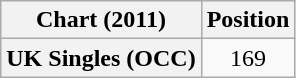<table class="wikitable plainrowheaders" style="text-align:center;">
<tr>
<th>Chart (2011)</th>
<th>Position</th>
</tr>
<tr>
<th scope="row">UK Singles (OCC)</th>
<td>169</td>
</tr>
</table>
